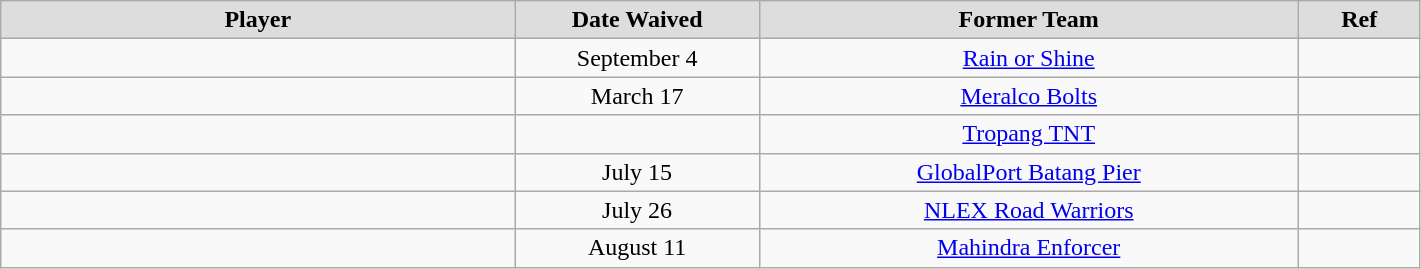<table class="wikitable sortable sortable">
<tr>
<th style="background:#dddddd;" width="21%">Player</th>
<th style="background:#dddddd;" width="10%">Date Waived</th>
<th style="background:#dddddd;" width="22%">Former Team</th>
<th style="background:#dddddd;" width="5%">Ref</th>
</tr>
<tr>
<td> </td>
<td align=center>September 4</td>
<td align=center><a href='#'>Rain or Shine</a></td>
<td align=center></td>
</tr>
<tr>
<td> </td>
<td align=center>March 17</td>
<td align=center><a href='#'>Meralco Bolts</a></td>
<td align=center></td>
</tr>
<tr>
<td> </td>
<td align=center></td>
<td align=center><a href='#'>Tropang TNT</a></td>
<td align=center></td>
</tr>
<tr>
<td> </td>
<td align=center>July 15</td>
<td align=center><a href='#'>GlobalPort Batang Pier</a></td>
<td align=center></td>
</tr>
<tr>
<td> </td>
<td align=center>July 26</td>
<td align=center><a href='#'>NLEX Road Warriors</a></td>
<td align=center></td>
</tr>
<tr>
<td> </td>
<td align=center>August 11</td>
<td align=center><a href='#'>Mahindra Enforcer</a></td>
<td align=center></td>
</tr>
</table>
